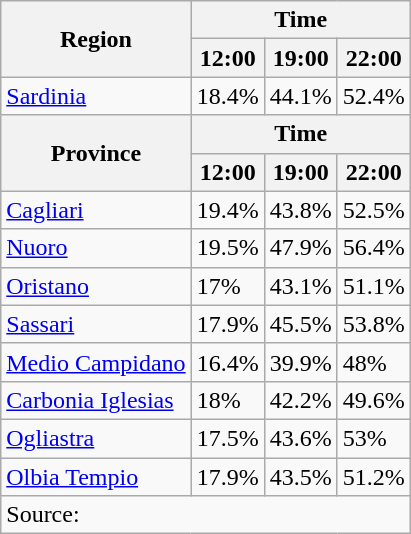<table class="wikitable" style="text-align:left">
<tr>
<th rowspan="2">Region</th>
<th colspan="3">Time</th>
</tr>
<tr>
<th>12:00</th>
<th>19:00</th>
<th>22:00</th>
</tr>
<tr>
<td><a href='#'>Sardinia</a></td>
<td>18.4%</td>
<td>44.1%</td>
<td>52.4%</td>
</tr>
<tr>
<th rowspan="2">Province</th>
<th colspan="3">Time</th>
</tr>
<tr>
<th>12:00</th>
<th>19:00</th>
<th>22:00</th>
</tr>
<tr>
<td><a href='#'>Cagliari</a></td>
<td>19.4%</td>
<td>43.8%</td>
<td>52.5%</td>
</tr>
<tr>
<td><a href='#'>Nuoro</a></td>
<td>19.5%</td>
<td>47.9%</td>
<td>56.4%</td>
</tr>
<tr>
<td><a href='#'>Oristano</a></td>
<td>17%</td>
<td>43.1%</td>
<td>51.1%</td>
</tr>
<tr>
<td><a href='#'>Sassari</a></td>
<td>17.9%</td>
<td>45.5%</td>
<td>53.8%</td>
</tr>
<tr>
<td><a href='#'>Medio Campidano</a></td>
<td>16.4%</td>
<td>39.9%</td>
<td>48%</td>
</tr>
<tr>
<td><a href='#'>Carbonia Iglesias</a></td>
<td>18%</td>
<td>42.2%</td>
<td>49.6%</td>
</tr>
<tr>
<td><a href='#'>Ogliastra</a></td>
<td>17.5%</td>
<td>43.6%</td>
<td>53%</td>
</tr>
<tr>
<td><a href='#'>Olbia Tempio</a></td>
<td>17.9%</td>
<td>43.5%</td>
<td>51.2%</td>
</tr>
<tr>
<td colspan="4">Source: </td>
</tr>
</table>
